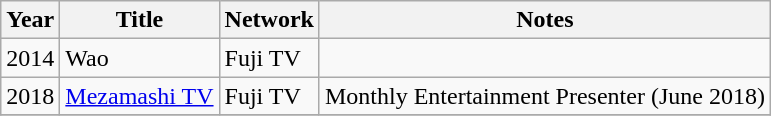<table class="wikitable">
<tr>
<th>Year</th>
<th>Title</th>
<th>Network</th>
<th>Notes</th>
</tr>
<tr>
<td>2014</td>
<td>Wao</td>
<td>Fuji TV</td>
<td></td>
</tr>
<tr>
<td>2018</td>
<td><a href='#'>Mezamashi TV</a></td>
<td>Fuji TV</td>
<td>Monthly Entertainment Presenter (June 2018)</td>
</tr>
<tr>
</tr>
</table>
